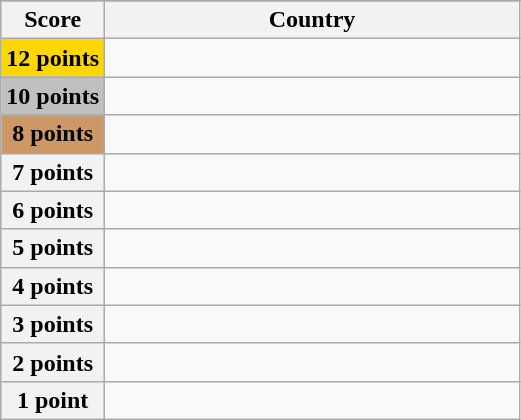<table class="wikitable">
<tr>
</tr>
<tr>
<th scope="col" width="20%">Score</th>
<th scope="col">Country</th>
</tr>
<tr>
<th scope="row" style="background:gold">12 points</th>
<td></td>
</tr>
<tr>
<th scope="row" style="background:silver">10 points</th>
<td></td>
</tr>
<tr>
<th scope="row" style="background:#CC9966">8 points</th>
<td></td>
</tr>
<tr>
<th scope="row">7 points</th>
<td></td>
</tr>
<tr>
<th scope="row">6 points</th>
<td></td>
</tr>
<tr>
<th scope="row">5 points</th>
<td></td>
</tr>
<tr>
<th scope="row">4 points</th>
<td></td>
</tr>
<tr>
<th scope="row">3 points</th>
<td></td>
</tr>
<tr>
<th scope="row">2 points</th>
<td></td>
</tr>
<tr>
<th scope="row">1 point</th>
<td></td>
</tr>
</table>
